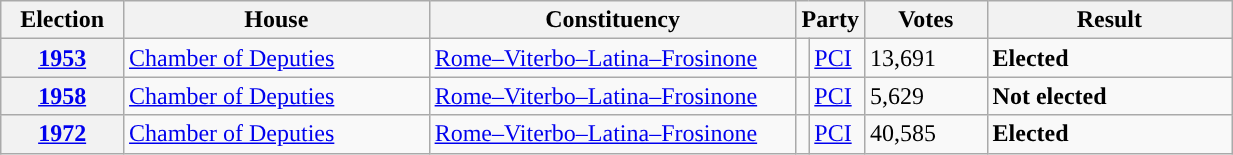<table class=wikitable style="width:65%; border:1px #AAAAFF solid">
<tr>
<th width=10%>Election</th>
<th width=25%>House</th>
<th width=30%>Constituency</th>
<th width=5% colspan="2">Party</th>
<th width=10%>Votes</th>
<th width=20%>Result</th>
</tr>
<tr>
<th><a href='#'>1953</a></th>
<td><a href='#'>Chamber of Deputies</a></td>
<td><a href='#'>Rome–Viterbo–Latina–Frosinone</a></td>
<td></td>
<td><a href='#'>PCI</a></td>
<td>13,691</td>
<td> <strong>Elected</strong></td>
</tr>
<tr>
<th><a href='#'>1958</a></th>
<td><a href='#'>Chamber of Deputies</a></td>
<td><a href='#'>Rome–Viterbo–Latina–Frosinone</a></td>
<td></td>
<td><a href='#'>PCI</a></td>
<td>5,629</td>
<td> <strong>Not elected</strong></td>
</tr>
<tr>
<th><a href='#'>1972</a></th>
<td><a href='#'>Chamber of Deputies</a></td>
<td><a href='#'>Rome–Viterbo–Latina–Frosinone</a></td>
<td></td>
<td><a href='#'>PCI</a></td>
<td>40,585</td>
<td> <strong>Elected</strong></td>
</tr>
</table>
